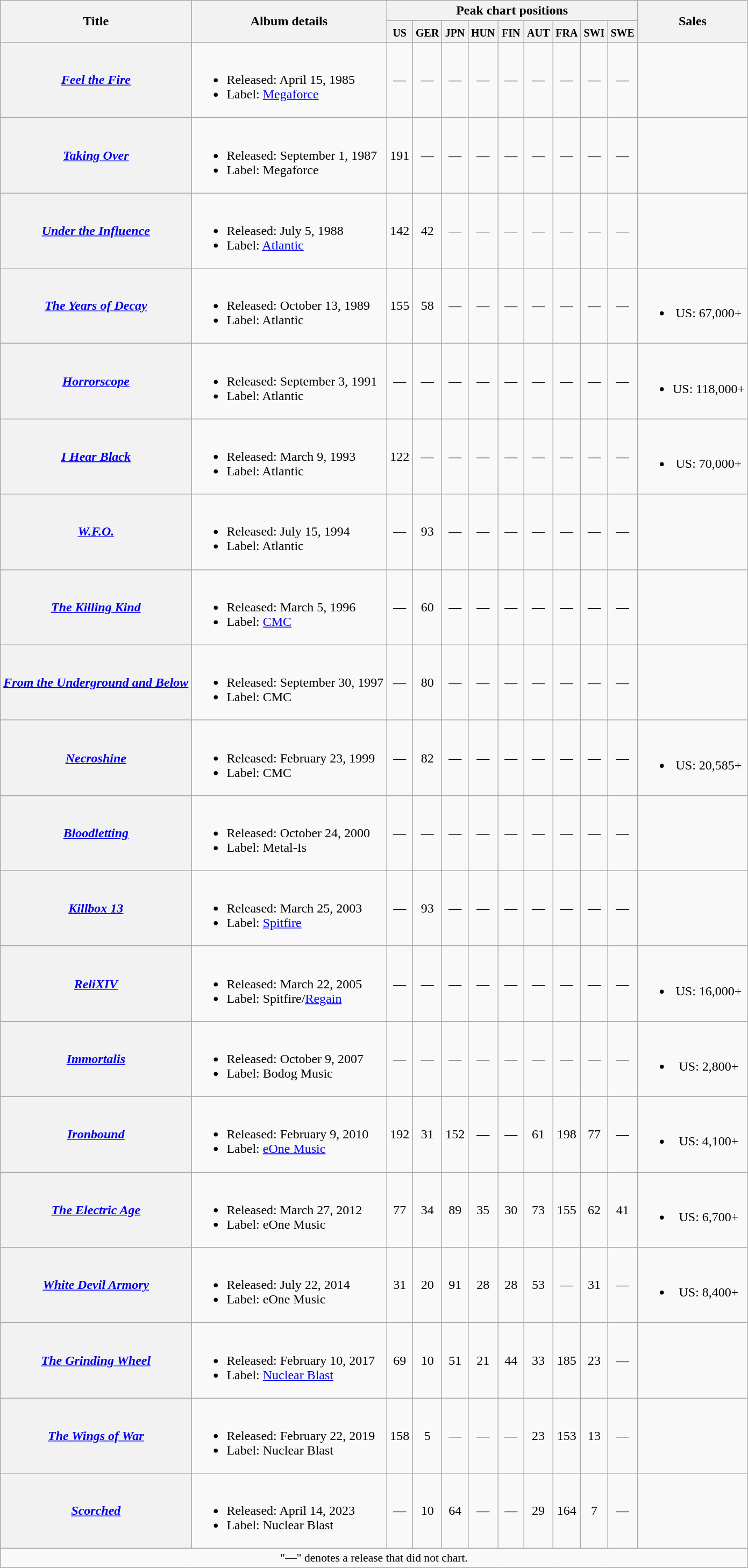<table class="wikitable plainrowheaders" style="text-align:center;">
<tr>
<th rowspan="2">Title</th>
<th rowspan="2">Album details</th>
<th colspan="9">Peak chart positions</th>
<th rowspan="2">Sales</th>
</tr>
<tr style="vertical-align:top;line-height:1.2">
<th width=25px><small>US</small><br></th>
<th width=25px><small>GER</small><br></th>
<th width=25px><small>JPN</small><br></th>
<th width=25px><small>HUN</small><br></th>
<th width=25px><small>FIN</small><br></th>
<th width=25px><small>AUT</small><br></th>
<th width=25px><small>FRA</small><br></th>
<th width=25px><small>SWI</small><br></th>
<th width=25px><small>SWE</small><br></th>
</tr>
<tr>
<th scope="row"><em><a href='#'>Feel the Fire</a></em></th>
<td align=left><br><ul><li>Released: April 15, 1985</li><li>Label: <a href='#'>Megaforce</a></li></ul></td>
<td>—</td>
<td>—</td>
<td>—</td>
<td>—</td>
<td>—</td>
<td>—</td>
<td>—</td>
<td>—</td>
<td>—</td>
<td></td>
</tr>
<tr>
<th scope="row"><em><a href='#'>Taking Over</a></em></th>
<td align=left><br><ul><li>Released: September 1, 1987</li><li>Label: Megaforce</li></ul></td>
<td>191</td>
<td>—</td>
<td>—</td>
<td>—</td>
<td>—</td>
<td>—</td>
<td>—</td>
<td>—</td>
<td>—</td>
<td></td>
</tr>
<tr>
<th scope="row"><em><a href='#'>Under the Influence</a></em></th>
<td align=left><br><ul><li>Released: July 5, 1988</li><li>Label: <a href='#'>Atlantic</a></li></ul></td>
<td>142</td>
<td>42</td>
<td>—</td>
<td>—</td>
<td>—</td>
<td>—</td>
<td>—</td>
<td>—</td>
<td>—</td>
<td></td>
</tr>
<tr>
<th scope="row"><em><a href='#'>The Years of Decay</a></em></th>
<td align=left><br><ul><li>Released: October 13, 1989</li><li>Label: Atlantic</li></ul></td>
<td>155</td>
<td>58</td>
<td>—</td>
<td>—</td>
<td>—</td>
<td>—</td>
<td>—</td>
<td>—</td>
<td>—</td>
<td><br><ul><li>US: 67,000+</li></ul></td>
</tr>
<tr>
<th scope="row"><em><a href='#'>Horrorscope</a></em></th>
<td align=left><br><ul><li>Released: September 3, 1991</li><li>Label: Atlantic</li></ul></td>
<td>—</td>
<td>—</td>
<td>—</td>
<td>—</td>
<td>—</td>
<td>—</td>
<td>—</td>
<td>—</td>
<td>—</td>
<td><br><ul><li>US: 118,000+</li></ul></td>
</tr>
<tr>
<th scope="row"><em><a href='#'>I Hear Black</a></em></th>
<td align=left><br><ul><li>Released: March 9, 1993</li><li>Label: Atlantic</li></ul></td>
<td>122</td>
<td>—</td>
<td>—</td>
<td>—</td>
<td>—</td>
<td>—</td>
<td>—</td>
<td>—</td>
<td>—</td>
<td><br><ul><li>US: 70,000+</li></ul></td>
</tr>
<tr>
<th scope="row"><em><a href='#'>W.F.O.</a></em></th>
<td align=left><br><ul><li>Released: July 15, 1994</li><li>Label: Atlantic</li></ul></td>
<td>—</td>
<td>93</td>
<td>—</td>
<td>—</td>
<td>—</td>
<td>—</td>
<td>—</td>
<td>—</td>
<td>—</td>
<td></td>
</tr>
<tr>
<th scope="row"><em><a href='#'>The Killing Kind</a></em></th>
<td align=left><br><ul><li>Released: March 5, 1996</li><li>Label: <a href='#'>CMC</a></li></ul></td>
<td>—</td>
<td>60</td>
<td>—</td>
<td>—</td>
<td>—</td>
<td>—</td>
<td>—</td>
<td>—</td>
<td>—</td>
<td></td>
</tr>
<tr>
<th scope="row"><em><a href='#'>From the Underground and Below</a></em></th>
<td align=left><br><ul><li>Released: September 30, 1997</li><li>Label: CMC</li></ul></td>
<td>—</td>
<td>80</td>
<td>—</td>
<td>—</td>
<td>—</td>
<td>—</td>
<td>—</td>
<td>—</td>
<td>—</td>
<td></td>
</tr>
<tr>
<th scope="row"><em><a href='#'>Necroshine</a></em></th>
<td align=left><br><ul><li>Released: February 23, 1999</li><li>Label: CMC</li></ul></td>
<td>—</td>
<td>82</td>
<td>—</td>
<td>—</td>
<td>—</td>
<td>—</td>
<td>—</td>
<td>—</td>
<td>—</td>
<td><br><ul><li>US: 20,585+</li></ul></td>
</tr>
<tr>
<th scope="row"><em><a href='#'>Bloodletting</a></em></th>
<td align=left><br><ul><li>Released: October 24, 2000</li><li>Label: Metal-Is</li></ul></td>
<td>—</td>
<td>—</td>
<td>—</td>
<td>—</td>
<td>—</td>
<td>—</td>
<td>—</td>
<td>—</td>
<td>—</td>
<td></td>
</tr>
<tr>
<th scope="row"><em><a href='#'>Killbox 13</a></em></th>
<td align=left><br><ul><li>Released: March 25, 2003</li><li>Label: <a href='#'>Spitfire</a></li></ul></td>
<td>—</td>
<td>93</td>
<td>—</td>
<td>—</td>
<td>—</td>
<td>—</td>
<td>—</td>
<td>—</td>
<td>—</td>
<td></td>
</tr>
<tr>
<th scope="row"><em><a href='#'>ReliXIV</a></em></th>
<td align=left><br><ul><li>Released: March 22, 2005</li><li>Label: Spitfire/<a href='#'>Regain</a></li></ul></td>
<td>—</td>
<td>—</td>
<td>—</td>
<td>—</td>
<td>—</td>
<td>—</td>
<td>—</td>
<td>—</td>
<td>—</td>
<td><br><ul><li>US: 16,000+</li></ul></td>
</tr>
<tr>
<th scope="row"><em><a href='#'>Immortalis</a></em></th>
<td align=left><br><ul><li>Released: October 9, 2007</li><li>Label: Bodog Music</li></ul></td>
<td>—</td>
<td>—</td>
<td>—</td>
<td>—</td>
<td>—</td>
<td>—</td>
<td>—</td>
<td>—</td>
<td>—</td>
<td><br><ul><li>US: 2,800+</li></ul></td>
</tr>
<tr>
<th scope="row"><em><a href='#'>Ironbound</a></em></th>
<td align=left><br><ul><li>Released: February 9, 2010</li><li>Label: <a href='#'>eOne Music</a></li></ul></td>
<td>192</td>
<td>31</td>
<td>152</td>
<td>—</td>
<td>—</td>
<td>61</td>
<td>198</td>
<td>77</td>
<td>—</td>
<td><br><ul><li>US: 4,100+</li></ul></td>
</tr>
<tr>
<th scope="row"><em><a href='#'>The Electric Age</a></em></th>
<td align=left><br><ul><li>Released: March 27, 2012</li><li>Label: eOne Music</li></ul></td>
<td>77</td>
<td>34</td>
<td>89</td>
<td>35</td>
<td>30</td>
<td>73</td>
<td>155</td>
<td>62</td>
<td>41</td>
<td><br><ul><li>US: 6,700+</li></ul></td>
</tr>
<tr>
<th scope="row"><em><a href='#'>White Devil Armory</a></em></th>
<td align=left><br><ul><li>Released: July 22, 2014</li><li>Label: eOne Music</li></ul></td>
<td>31</td>
<td>20</td>
<td>91</td>
<td>28</td>
<td>28</td>
<td>53</td>
<td>—</td>
<td>31</td>
<td>—</td>
<td><br><ul><li>US: 8,400+</li></ul></td>
</tr>
<tr>
<th scope="row"><em><a href='#'>The Grinding Wheel</a></em></th>
<td align=left><br><ul><li>Released: February 10, 2017</li><li>Label: <a href='#'>Nuclear Blast</a></li></ul></td>
<td>69</td>
<td>10</td>
<td>51</td>
<td>21</td>
<td>44</td>
<td>33</td>
<td>185</td>
<td>23</td>
<td>—</td>
<td></td>
</tr>
<tr>
<th scope="row"><em><a href='#'>The Wings of War</a></em></th>
<td align=left><br><ul><li>Released: February 22, 2019</li><li>Label: Nuclear Blast</li></ul></td>
<td>158</td>
<td>5</td>
<td>—</td>
<td>—</td>
<td>—</td>
<td>23</td>
<td>153</td>
<td>13</td>
<td>—</td>
<td></td>
</tr>
<tr>
<th scope="row"><em><a href='#'>Scorched</a></em></th>
<td align=left><br><ul><li>Released: April 14, 2023</li><li>Label: Nuclear Blast</li></ul></td>
<td>—</td>
<td>10</td>
<td>64</td>
<td>—</td>
<td>—</td>
<td>29</td>
<td>164</td>
<td>7</td>
<td>—</td>
<td></td>
</tr>
<tr>
<td colspan="20" style="font-size:90%">"—" denotes a release that did not chart.</td>
</tr>
</table>
